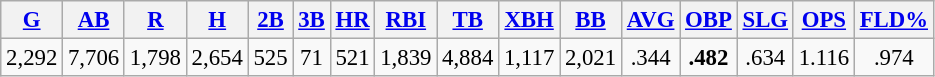<table class="wikitable"  style="font-size: 95%; text-align:center;">
<tr>
<th><a href='#'>G</a></th>
<th><a href='#'>AB</a></th>
<th><a href='#'>R</a></th>
<th><a href='#'>H</a></th>
<th><a href='#'>2B</a></th>
<th><a href='#'>3B</a></th>
<th><a href='#'>HR</a></th>
<th><a href='#'>RBI</a></th>
<th><a href='#'>TB</a></th>
<th><a href='#'>XBH</a></th>
<th><a href='#'>BB</a></th>
<th><a href='#'>AVG</a></th>
<th><a href='#'>OBP</a></th>
<th><a href='#'>SLG</a></th>
<th><a href='#'>OPS</a></th>
<th><a href='#'>FLD%</a></th>
</tr>
<tr>
<td>2,292</td>
<td>7,706</td>
<td>1,798</td>
<td>2,654</td>
<td>525</td>
<td>71</td>
<td>521</td>
<td>1,839</td>
<td>4,884</td>
<td>1,117</td>
<td>2,021</td>
<td>.344</td>
<td><strong>.482</strong></td>
<td>.634</td>
<td>1.116</td>
<td>.974</td>
</tr>
</table>
